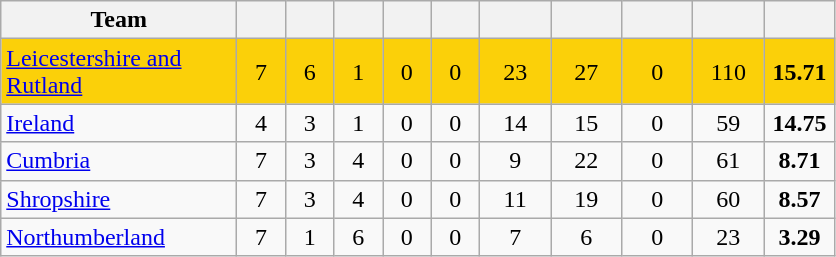<table class="wikitable" style="text-align:center">
<tr>
<th width="150">Team</th>
<th width="25"></th>
<th width="25"></th>
<th width="25"></th>
<th width="25"></th>
<th width="25"></th>
<th width="40"></th>
<th width="40"></th>
<th width="40"></th>
<th width="40"></th>
<th width="40"></th>
</tr>
<tr style="background:#fbd009">
<td style="text-align:left"><a href='#'>Leicestershire and Rutland</a></td>
<td>7</td>
<td>6</td>
<td>1</td>
<td>0</td>
<td>0</td>
<td>23</td>
<td>27</td>
<td>0</td>
<td>110</td>
<td><strong>15.71</strong></td>
</tr>
<tr>
<td style="text-align:left"><a href='#'>Ireland</a></td>
<td>4</td>
<td>3</td>
<td>1</td>
<td>0</td>
<td>0</td>
<td>14</td>
<td>15</td>
<td>0</td>
<td>59</td>
<td><strong>14.75</strong></td>
</tr>
<tr>
<td style="text-align:left"><a href='#'>Cumbria</a></td>
<td>7</td>
<td>3</td>
<td>4</td>
<td>0</td>
<td>0</td>
<td>9</td>
<td>22</td>
<td>0</td>
<td>61</td>
<td><strong>8.71</strong></td>
</tr>
<tr>
<td style="text-align:left"><a href='#'>Shropshire</a></td>
<td>7</td>
<td>3</td>
<td>4</td>
<td>0</td>
<td>0</td>
<td>11</td>
<td>19</td>
<td>0</td>
<td>60</td>
<td><strong>8.57</strong></td>
</tr>
<tr>
<td style="text-align:left"><a href='#'>Northumberland</a></td>
<td>7</td>
<td>1</td>
<td>6</td>
<td>0</td>
<td>0</td>
<td>7</td>
<td>6</td>
<td>0</td>
<td>23</td>
<td><strong>3.29</strong></td>
</tr>
</table>
